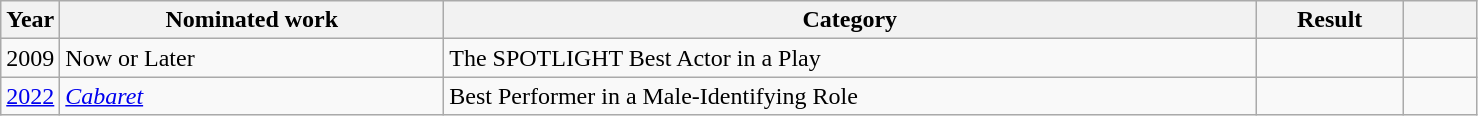<table class="wikitable">
<tr>
<th width="4%">Year</th>
<th width="26%">Nominated work</th>
<th width="55%">Category</th>
<th width="10%">Result</th>
<th width="5%"></th>
</tr>
<tr>
<td>2009</td>
<td>Now or Later</td>
<td>The SPOTLIGHT Best Actor in a Play</td>
<td></td>
<td></td>
</tr>
<tr>
<td><a href='#'>2022</a></td>
<td><a href='#'><em>Cabaret</em></a></td>
<td>Best Performer in a Male-Identifying Role</td>
<td></td>
<td></td>
</tr>
</table>
